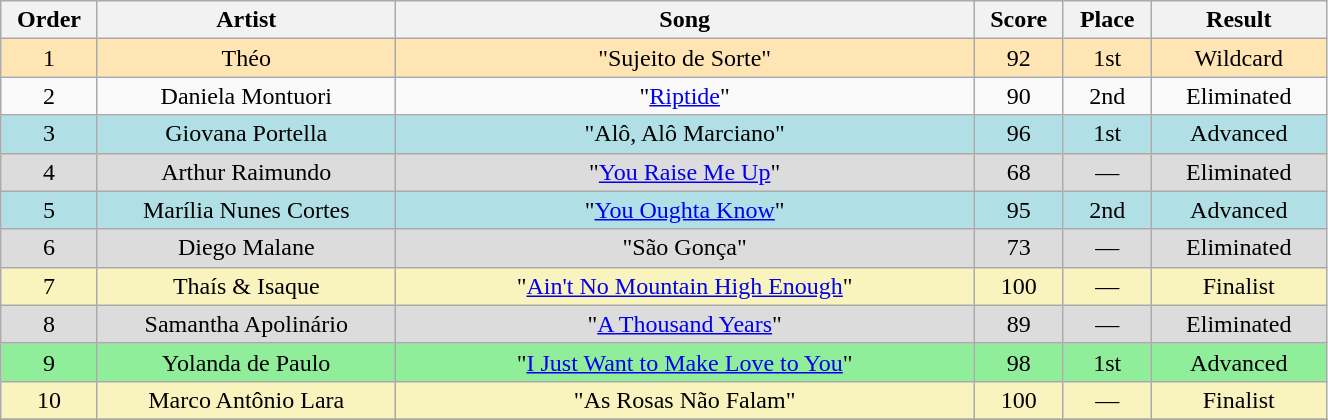<table class="wikitable" style="text-align:center; width:70%;">
<tr>
<th scope="col" width="05%">Order</th>
<th scope="col" width="17%">Artist</th>
<th scope="col" width="33%">Song</th>
<th scope="col" width="05%">Score</th>
<th scope="col" width="05%">Place</th>
<th scope="col" width="10%">Result</th>
</tr>
<tr bgcolor=FFE5B4>
<td>1</td>
<td>Théo</td>
<td>"Sujeito de Sorte"</td>
<td>92</td>
<td>1st</td>
<td>Wildcard</td>
</tr>
<tr>
<td>2</td>
<td>Daniela Montuori</td>
<td>"<a href='#'>Riptide</a>"</td>
<td>90</td>
<td>2nd</td>
<td>Eliminated</td>
</tr>
<tr bgcolor=B0E0E6>
<td>3</td>
<td>Giovana Portella</td>
<td>"Alô, Alô Marciano"</td>
<td>96</td>
<td>1st</td>
<td>Advanced</td>
</tr>
<tr bgcolor=DCDCDC>
<td>4</td>
<td>Arthur Raimundo</td>
<td>"<a href='#'>You Raise Me Up</a>"</td>
<td>68</td>
<td>—</td>
<td>Eliminated</td>
</tr>
<tr bgcolor=B0E0E6>
<td>5</td>
<td>Marília Nunes Cortes</td>
<td>"<a href='#'>You Oughta Know</a>"</td>
<td>95</td>
<td>2nd</td>
<td>Advanced</td>
</tr>
<tr bgcolor=DCDCDC>
<td>6</td>
<td>Diego Malane</td>
<td>"São Gonça"</td>
<td>73</td>
<td>—</td>
<td>Eliminated</td>
</tr>
<tr bgcolor=F9F3BD>
<td>7</td>
<td>Thaís & Isaque</td>
<td>"<a href='#'>Ain't No Mountain High Enough</a>"</td>
<td>100</td>
<td>—</td>
<td>Finalist</td>
</tr>
<tr bgcolor=DCDCDC>
<td>8</td>
<td>Samantha Apolinário</td>
<td>"<a href='#'>A Thousand Years</a>"</td>
<td>89</td>
<td>—</td>
<td>Eliminated</td>
</tr>
<tr bgcolor=90EE9B>
<td>9</td>
<td>Yolanda de Paulo</td>
<td>"<a href='#'>I Just Want to Make Love to You</a>"</td>
<td>98</td>
<td>1st</td>
<td>Advanced</td>
</tr>
<tr bgcolor=F9F3BD>
<td>10</td>
<td>Marco Antônio Lara</td>
<td>"As Rosas Não Falam"</td>
<td>100</td>
<td>—</td>
<td>Finalist</td>
</tr>
<tr>
</tr>
</table>
